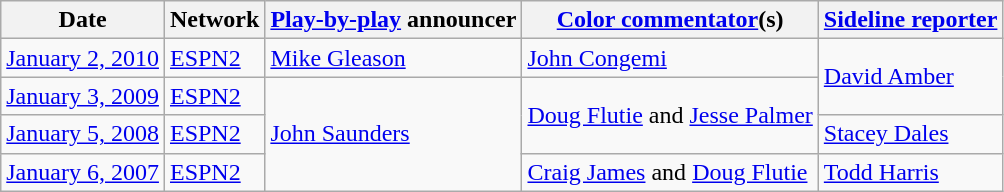<table class="wikitable">
<tr>
<th>Date</th>
<th>Network</th>
<th><a href='#'>Play-by-play</a> announcer</th>
<th><a href='#'>Color commentator</a>(s)</th>
<th><a href='#'>Sideline reporter</a></th>
</tr>
<tr>
<td><a href='#'>January 2, 2010</a></td>
<td><a href='#'>ESPN2</a></td>
<td><a href='#'>Mike Gleason</a></td>
<td><a href='#'>John Congemi</a></td>
<td rowspan="2"><a href='#'>David Amber</a></td>
</tr>
<tr>
<td><a href='#'>January 3, 2009</a></td>
<td><a href='#'>ESPN2</a></td>
<td rowspan="3"><a href='#'>John Saunders</a></td>
<td rowspan="2"><a href='#'>Doug Flutie</a> and <a href='#'>Jesse Palmer</a></td>
</tr>
<tr>
<td><a href='#'>January 5, 2008</a></td>
<td><a href='#'>ESPN2</a></td>
<td><a href='#'>Stacey Dales</a></td>
</tr>
<tr>
<td><a href='#'>January 6, 2007</a></td>
<td><a href='#'>ESPN2</a></td>
<td><a href='#'>Craig James</a> and <a href='#'>Doug Flutie</a></td>
<td><a href='#'>Todd Harris</a></td>
</tr>
</table>
